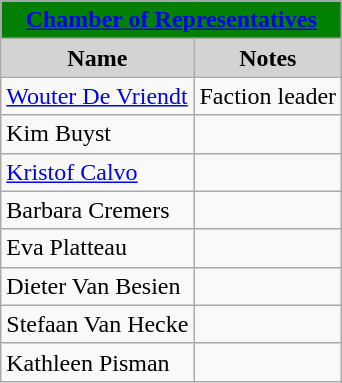<table class="wikitable">
<tr>
<th style="background:green;" colspan="4"><a href='#'><span>Chamber of Representatives</span></a></th>
</tr>
<tr>
<th style="background:LightGrey;">Name</th>
<th style="background:LightGrey;">Notes</th>
</tr>
<tr>
<td> <a href='#'>Wouter De Vriendt</a></td>
<td>Faction leader</td>
</tr>
<tr>
<td> Kim Buyst</td>
<td></td>
</tr>
<tr>
<td> <a href='#'>Kristof Calvo</a></td>
<td></td>
</tr>
<tr>
<td> Barbara Cremers</td>
<td></td>
</tr>
<tr>
<td> Eva Platteau</td>
<td></td>
</tr>
<tr>
<td> Dieter Van Besien</td>
<td></td>
</tr>
<tr>
<td> Stefaan Van Hecke</td>
<td></td>
</tr>
<tr>
<td> Kathleen Pisman</td>
<td></td>
</tr>
</table>
